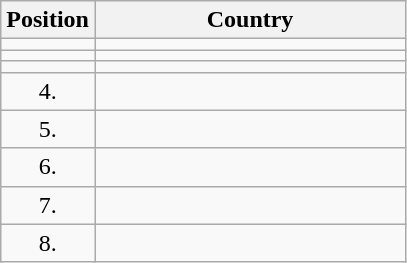<table class="wikitable">
<tr>
<th width="20">Position</th>
<th width="200">Country</th>
</tr>
<tr>
<td align="center"></td>
<td></td>
</tr>
<tr>
<td align="center"></td>
<td></td>
</tr>
<tr>
<td align="center"></td>
<td></td>
</tr>
<tr>
<td align="center">4.</td>
<td></td>
</tr>
<tr>
<td align="center">5.</td>
<td></td>
</tr>
<tr>
<td align="center">6.</td>
<td></td>
</tr>
<tr>
<td align="center">7.</td>
<td></td>
</tr>
<tr>
<td align="center">8.</td>
<td></td>
</tr>
</table>
